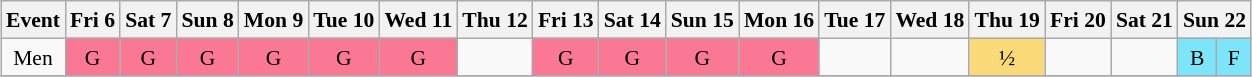<table class="wikitable" style="margin:0.5em auto; font-size:90%; line-height:1.25em; text-align:center">
<tr>
<th>Event</th>
<th>Fri 6</th>
<th>Sat 7</th>
<th>Sun 8</th>
<th>Mon 9</th>
<th>Tue 10</th>
<th>Wed 11</th>
<th>Thu 12</th>
<th>Fri 13</th>
<th>Sat 14</th>
<th>Sun 15</th>
<th>Mon 16</th>
<th>Tue 17</th>
<th>Wed 18</th>
<th>Thu 19</th>
<th>Fri 20</th>
<th colspan="2">Sat 21</th>
<th colspan="2">Sun 22</th>
</tr>
<tr>
<td>Men</td>
<td bgcolor="#FA7894">G</td>
<td bgcolor="#FA7894">G</td>
<td bgcolor="#FA7894">G</td>
<td bgcolor="#FA7894">G</td>
<td bgcolor="#FA7894">G</td>
<td bgcolor="#FA7894">G</td>
<td></td>
<td bgcolor="#FA7894">G</td>
<td bgcolor="#FA7894">G</td>
<td bgcolor="#FA7894">G</td>
<td bgcolor="#FA7894">G</td>
<td></td>
<td></td>
<td bgcolor="#FAD978">½</td>
<td></td>
<td colspan="2"></td>
<td bgcolor="#7DE5FA">B</td>
<td bgcolor="#7DE5FA">F</td>
</tr>
<tr>
</tr>
</table>
